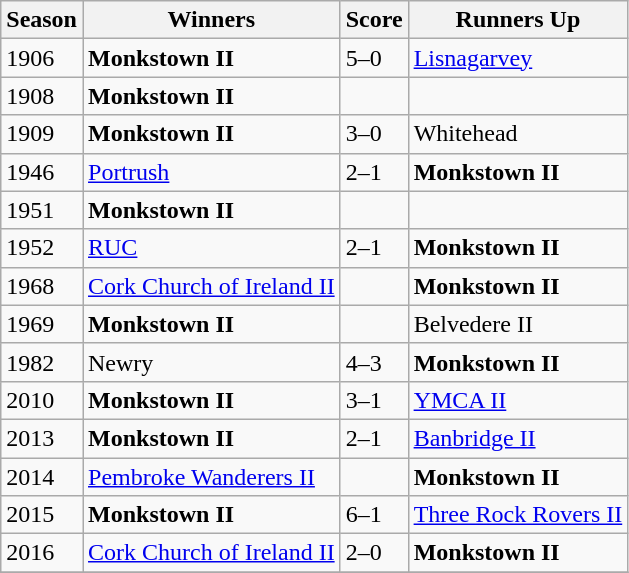<table class="wikitable collapsible">
<tr>
<th>Season</th>
<th>Winners</th>
<th>Score</th>
<th>Runners Up</th>
</tr>
<tr>
<td>1906</td>
<td><strong>Monkstown II</strong></td>
<td>5–0 </td>
<td><a href='#'>Lisnagarvey</a></td>
</tr>
<tr>
<td>1908</td>
<td><strong>Monkstown II</strong></td>
<td></td>
<td></td>
</tr>
<tr>
<td>1909</td>
<td><strong>Monkstown II</strong> </td>
<td>3–0</td>
<td>Whitehead</td>
</tr>
<tr>
<td>1946</td>
<td><a href='#'>Portrush</a></td>
<td>2–1</td>
<td><strong>Monkstown II</strong></td>
</tr>
<tr>
<td>1951</td>
<td><strong>Monkstown II</strong></td>
<td></td>
<td></td>
</tr>
<tr>
<td>1952</td>
<td><a href='#'>RUC</a></td>
<td>2–1</td>
<td><strong>Monkstown II</strong></td>
</tr>
<tr>
<td>1968</td>
<td><a href='#'>Cork Church of Ireland II</a></td>
<td></td>
<td><strong>Monkstown II</strong></td>
</tr>
<tr>
<td>1969</td>
<td><strong>Monkstown II</strong></td>
<td></td>
<td>Belvedere II</td>
</tr>
<tr>
<td>1982</td>
<td>Newry</td>
<td>4–3</td>
<td><strong>Monkstown II</strong></td>
</tr>
<tr>
<td>2010</td>
<td><strong>Monkstown II</strong> </td>
<td>3–1</td>
<td><a href='#'>YMCA II</a></td>
</tr>
<tr>
<td>2013</td>
<td><strong>Monkstown II</strong> </td>
<td>2–1</td>
<td><a href='#'>Banbridge II</a></td>
</tr>
<tr>
<td>2014</td>
<td><a href='#'>Pembroke Wanderers II</a></td>
<td></td>
<td><strong>Monkstown II</strong></td>
</tr>
<tr>
<td>2015</td>
<td><strong>Monkstown II</strong></td>
<td>6–1</td>
<td><a href='#'>Three Rock Rovers II</a></td>
</tr>
<tr>
<td>2016</td>
<td><a href='#'>Cork Church of Ireland II</a></td>
<td>2–0</td>
<td><strong>Monkstown II</strong></td>
</tr>
<tr>
</tr>
</table>
